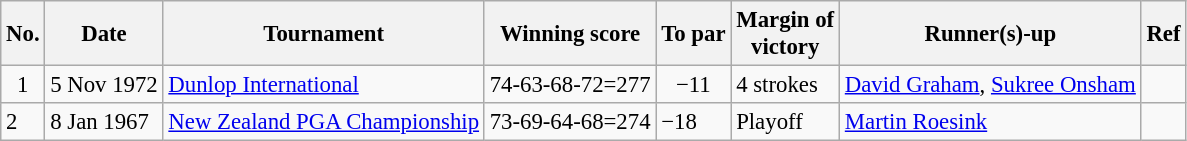<table class="wikitable" style="font-size:95%;">
<tr>
<th>No.</th>
<th>Date</th>
<th>Tournament</th>
<th>Winning score</th>
<th>To par</th>
<th>Margin of<br>victory</th>
<th>Runner(s)-up</th>
<th>Ref</th>
</tr>
<tr>
<td align="center">1</td>
<td align="right">5 Nov 1972</td>
<td><a href='#'>Dunlop International</a></td>
<td>74-63-68-72=277</td>
<td align="center">−11</td>
<td>4 strokes</td>
<td> <a href='#'>David Graham</a>,  <a href='#'>Sukree Onsham</a></td>
<td></td>
</tr>
<tr>
<td>2</td>
<td>8 Jan 1967</td>
<td><a href='#'>New Zealand PGA Championship</a></td>
<td>73-69-64-68=274</td>
<td>−18</td>
<td>Playoff</td>
<td> <a href='#'>Martin Roesink</a></td>
<td></td>
</tr>
</table>
